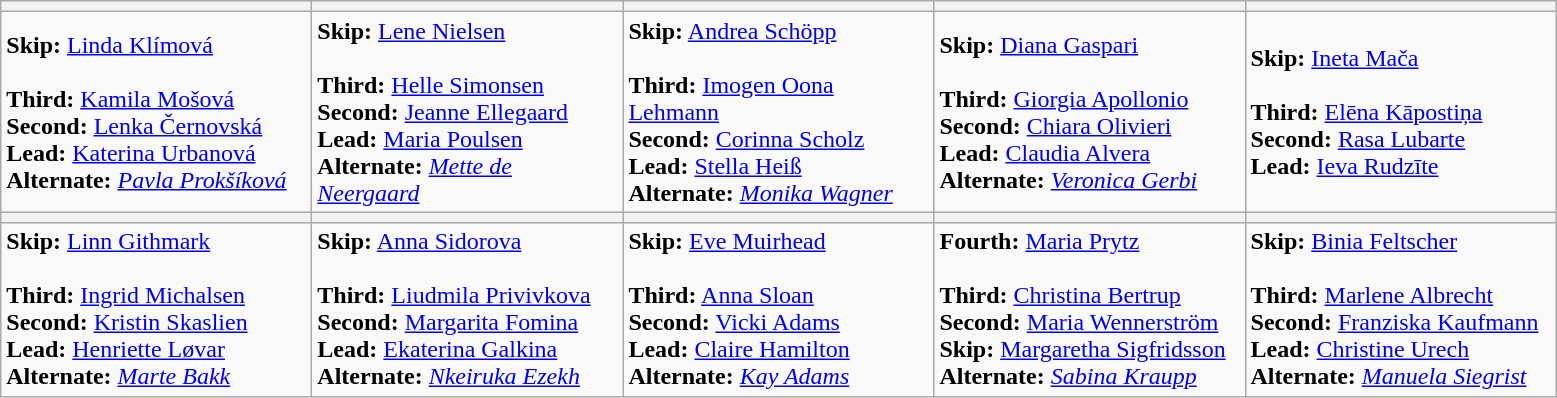<table class="wikitable">
<tr align=center>
<th bgcolor="#efefef" width="200"></th>
<th bgcolor="#efefef" width="200"></th>
<th bgcolor="#efefef" width="200"></th>
<th bgcolor="#efefef" width="200"></th>
<th bgcolor="#efefef" width="200"></th>
</tr>
<tr>
<td><strong>Skip:</strong> <a href='#'>Linda Klímová</a><br><br><strong>Third:</strong> <a href='#'>Kamila Mošová</a><br>
<strong>Second:</strong> <a href='#'>Lenka Černovská</a><br>
<strong>Lead:</strong> <a href='#'>Katerina Urbanová</a><br>
<strong>Alternate:</strong> <em><a href='#'>Pavla Prokšíková</a></em></td>
<td><strong>Skip:</strong> <a href='#'>Lene Nielsen</a><br><br><strong>Third:</strong> <a href='#'>Helle Simonsen</a><br>
<strong>Second:</strong> <a href='#'>Jeanne Ellegaard</a><br>
<strong>Lead:</strong> <a href='#'>Maria Poulsen</a><br>
<strong>Alternate:</strong> <em><a href='#'>Mette de Neergaard</a></em></td>
<td><strong>Skip:</strong> <a href='#'>Andrea Schöpp</a><br><br><strong>Third:</strong> <a href='#'>Imogen Oona Lehmann</a><br>
<strong>Second:</strong> <a href='#'>Corinna Scholz</a><br>
<strong>Lead:</strong> <a href='#'>Stella Heiß</a><br>
<strong>Alternate:</strong> <em><a href='#'>Monika Wagner</a></em></td>
<td><strong>Skip:</strong> <a href='#'>Diana Gaspari</a><br><br><strong>Third:</strong> <a href='#'>Giorgia Apollonio</a><br>
<strong>Second:</strong> <a href='#'>Chiara Olivieri</a><br>
<strong>Lead:</strong> <a href='#'>Claudia Alvera</a><br>
<strong>Alternate:</strong> <em><a href='#'>Veronica Gerbi</a></em></td>
<td><strong>Skip:</strong> <a href='#'>Ineta Mača</a><br><br><strong>Third:</strong> <a href='#'>Elēna Kāpostiņa</a><br>
<strong>Second:</strong> <a href='#'>Rasa Lubarte</a><br>
<strong>Lead:</strong> <a href='#'>Ieva Rudzīte</a></td>
</tr>
<tr align=center>
<th bgcolor="#efefef" width="200"></th>
<th bgcolor="#efefef" width="200"></th>
<th bgcolor="#efefef" width="200"></th>
<th bgcolor="#efefef" width="200"></th>
<th bgcolor="#efefef" width="200"></th>
</tr>
<tr>
<td><strong>Skip:</strong> <a href='#'>Linn Githmark</a><br><br><strong>Third:</strong> <a href='#'>Ingrid Michalsen</a><br>
<strong>Second:</strong> <a href='#'>Kristin Skaslien</a><br>
<strong>Lead:</strong> <a href='#'>Henriette Løvar</a><br>
<strong>Alternate:</strong> <em><a href='#'>Marte Bakk</a></em></td>
<td><strong>Skip:</strong> <a href='#'>Anna Sidorova</a><br><br><strong>Third:</strong> <a href='#'>Liudmila Privivkova</a><br>
<strong>Second:</strong> <a href='#'>Margarita Fomina</a><br>
<strong>Lead:</strong> <a href='#'>Ekaterina Galkina</a><br>
<strong>Alternate:</strong> <em><a href='#'>Nkeiruka Ezekh</a></em></td>
<td><strong>Skip:</strong> <a href='#'>Eve Muirhead</a><br><br><strong>Third:</strong> <a href='#'>Anna Sloan</a><br>
<strong>Second:</strong> <a href='#'>Vicki Adams</a><br>
<strong>Lead:</strong> <a href='#'>Claire Hamilton</a><br>
<strong>Alternate:</strong> <em><a href='#'>Kay Adams</a></em></td>
<td><strong>Fourth:</strong> <a href='#'>Maria Prytz</a><br><br><strong>Third:</strong> <a href='#'>Christina Bertrup</a><br>
<strong>Second:</strong> <a href='#'>Maria Wennerström</a><br>
<strong>Skip:</strong> <a href='#'>Margaretha Sigfridsson</a><br>
<strong>Alternate:</strong> <em><a href='#'>Sabina Kraupp</a></em></td>
<td><strong>Skip:</strong> <a href='#'>Binia Feltscher</a><br><br><strong>Third:</strong> <a href='#'>Marlene Albrecht</a><br>
<strong>Second:</strong> <a href='#'>Franziska Kaufmann</a><br>
<strong>Lead:</strong> <a href='#'>Christine Urech</a><br>
<strong>Alternate:</strong> <em><a href='#'>Manuela Siegrist</a></em></td>
</tr>
</table>
